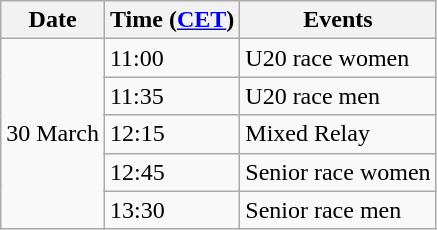<table class="wikitable">
<tr>
<th>Date</th>
<th>Time (<a href='#'>CET</a>)</th>
<th>Events</th>
</tr>
<tr>
<td rowspan=5>30 March</td>
<td>11:00</td>
<td>U20 race women</td>
</tr>
<tr>
<td>11:35</td>
<td>U20 race men</td>
</tr>
<tr>
<td>12:15</td>
<td>Mixed Relay</td>
</tr>
<tr>
<td>12:45</td>
<td>Senior race women</td>
</tr>
<tr>
<td>13:30</td>
<td>Senior race men</td>
</tr>
</table>
